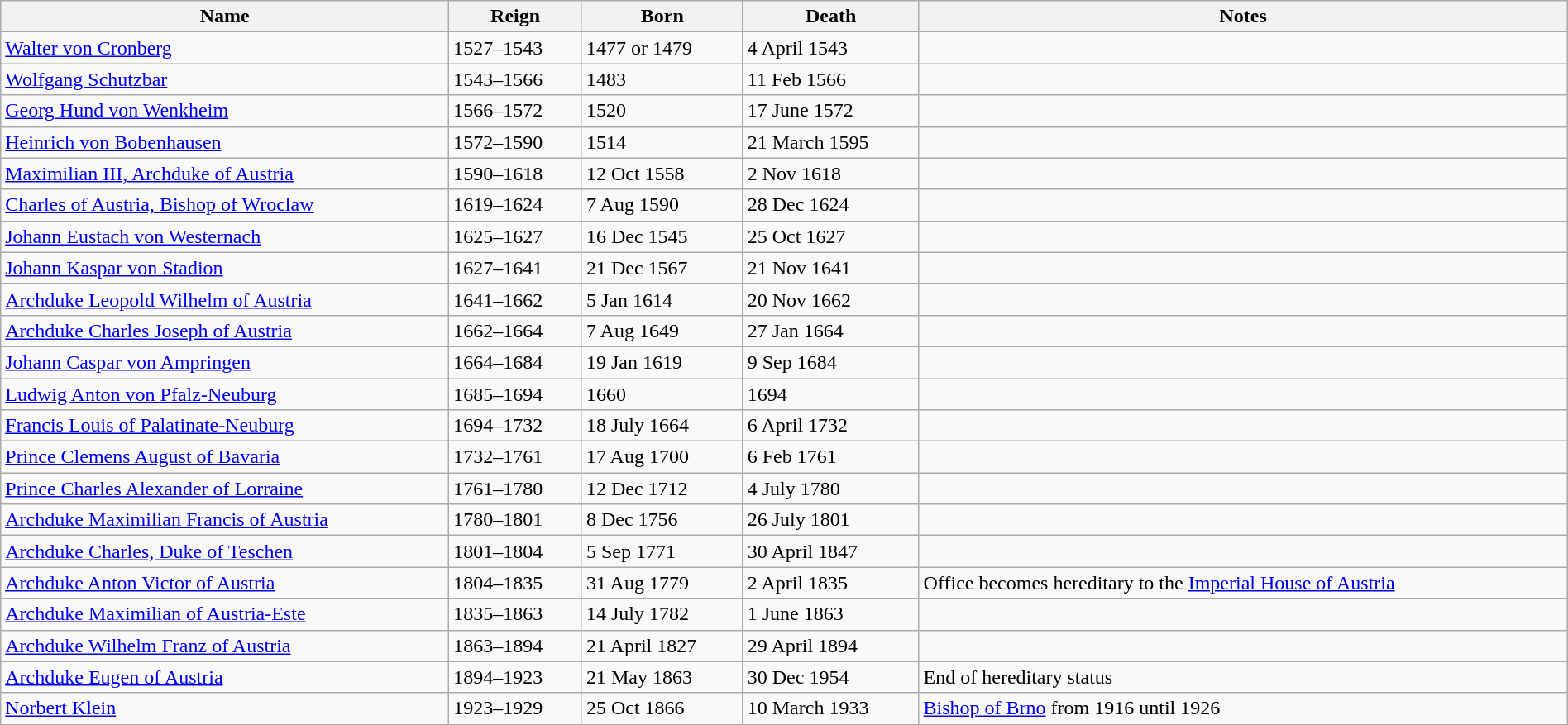<table class="wikitable sortable" width="100%">
<tr>
<th>Name</th>
<th>Reign</th>
<th>Born</th>
<th>Death</th>
<th>Notes</th>
</tr>
<tr>
<td><a href='#'>Walter von Cronberg</a></td>
<td>1527–1543</td>
<td>1477 or 1479</td>
<td>4 April 1543</td>
<td></td>
</tr>
<tr>
<td><a href='#'>Wolfgang Schutzbar</a></td>
<td>1543–1566</td>
<td> 1483</td>
<td>11 Feb 1566</td>
<td></td>
</tr>
<tr>
<td><a href='#'>Georg Hund von Wenkheim</a></td>
<td>1566–1572</td>
<td> 1520</td>
<td>17 June 1572</td>
<td></td>
</tr>
<tr>
<td><a href='#'>Heinrich von Bobenhausen</a></td>
<td>1572–1590</td>
<td> 1514</td>
<td>21 March 1595</td>
<td></td>
</tr>
<tr>
<td><a href='#'>Maximilian III, Archduke of Austria</a></td>
<td>1590–1618</td>
<td>12 Oct 1558</td>
<td>2 Nov 1618</td>
<td></td>
</tr>
<tr>
<td><a href='#'>Charles of Austria, Bishop of Wroclaw</a></td>
<td>1619–1624</td>
<td>7 Aug 1590</td>
<td>28 Dec 1624</td>
<td></td>
</tr>
<tr>
<td><a href='#'>Johann Eustach von Westernach</a></td>
<td>1625–1627</td>
<td>16 Dec 1545</td>
<td>25 Oct 1627</td>
<td></td>
</tr>
<tr>
<td><a href='#'>Johann Kaspar von Stadion</a></td>
<td>1627–1641</td>
<td>21 Dec 1567</td>
<td>21 Nov 1641</td>
<td></td>
</tr>
<tr>
<td><a href='#'>Archduke Leopold Wilhelm of Austria</a></td>
<td>1641–1662</td>
<td>5 Jan 1614</td>
<td>20 Nov 1662</td>
<td></td>
</tr>
<tr>
<td><a href='#'>Archduke Charles Joseph of Austria</a></td>
<td>1662–1664</td>
<td>7 Aug 1649</td>
<td>27 Jan 1664</td>
<td></td>
</tr>
<tr>
<td><a href='#'>Johann Caspar von Ampringen</a></td>
<td>1664–1684</td>
<td>19 Jan 1619</td>
<td>9 Sep 1684</td>
<td></td>
</tr>
<tr>
<td><a href='#'>Ludwig Anton von Pfalz-Neuburg</a></td>
<td>1685–1694</td>
<td>1660</td>
<td>1694</td>
<td></td>
</tr>
<tr>
<td><a href='#'>Francis Louis of Palatinate-Neuburg</a></td>
<td>1694–1732</td>
<td>18 July 1664</td>
<td>6 April 1732</td>
<td></td>
</tr>
<tr>
<td><a href='#'>Prince Clemens August of Bavaria</a></td>
<td>1732–1761</td>
<td>17 Aug 1700</td>
<td>6 Feb 1761</td>
<td></td>
</tr>
<tr>
<td><a href='#'>Prince Charles Alexander of Lorraine</a></td>
<td>1761–1780</td>
<td>12 Dec 1712</td>
<td>4 July 1780</td>
<td></td>
</tr>
<tr>
<td><a href='#'>Archduke Maximilian Francis of Austria</a></td>
<td>1780–1801</td>
<td>8 Dec 1756</td>
<td>26 July 1801</td>
<td></td>
</tr>
<tr>
<td><a href='#'>Archduke Charles, Duke of Teschen</a></td>
<td>1801–1804</td>
<td>5 Sep 1771</td>
<td>30 April 1847</td>
<td></td>
</tr>
<tr>
<td><a href='#'>Archduke Anton Victor of Austria</a></td>
<td>1804–1835</td>
<td>31 Aug 1779</td>
<td>2 April 1835</td>
<td>Office becomes hereditary to the <a href='#'>Imperial House of Austria</a></td>
</tr>
<tr>
<td><a href='#'>Archduke Maximilian of Austria-Este</a></td>
<td>1835–1863</td>
<td>14 July 1782</td>
<td>1 June 1863</td>
<td></td>
</tr>
<tr>
<td><a href='#'>Archduke Wilhelm Franz of Austria</a></td>
<td>1863–1894</td>
<td>21 April 1827</td>
<td>29 April 1894</td>
<td></td>
</tr>
<tr>
<td><a href='#'>Archduke Eugen of Austria</a></td>
<td>1894–1923</td>
<td>21 May 1863</td>
<td>30 Dec 1954</td>
<td>End of hereditary status</td>
</tr>
<tr>
<td><a href='#'>Norbert Klein</a></td>
<td>1923–1929</td>
<td>25 Oct 1866</td>
<td>10 March 1933</td>
<td><a href='#'>Bishop of Brno</a> from 1916 until 1926</td>
</tr>
</table>
